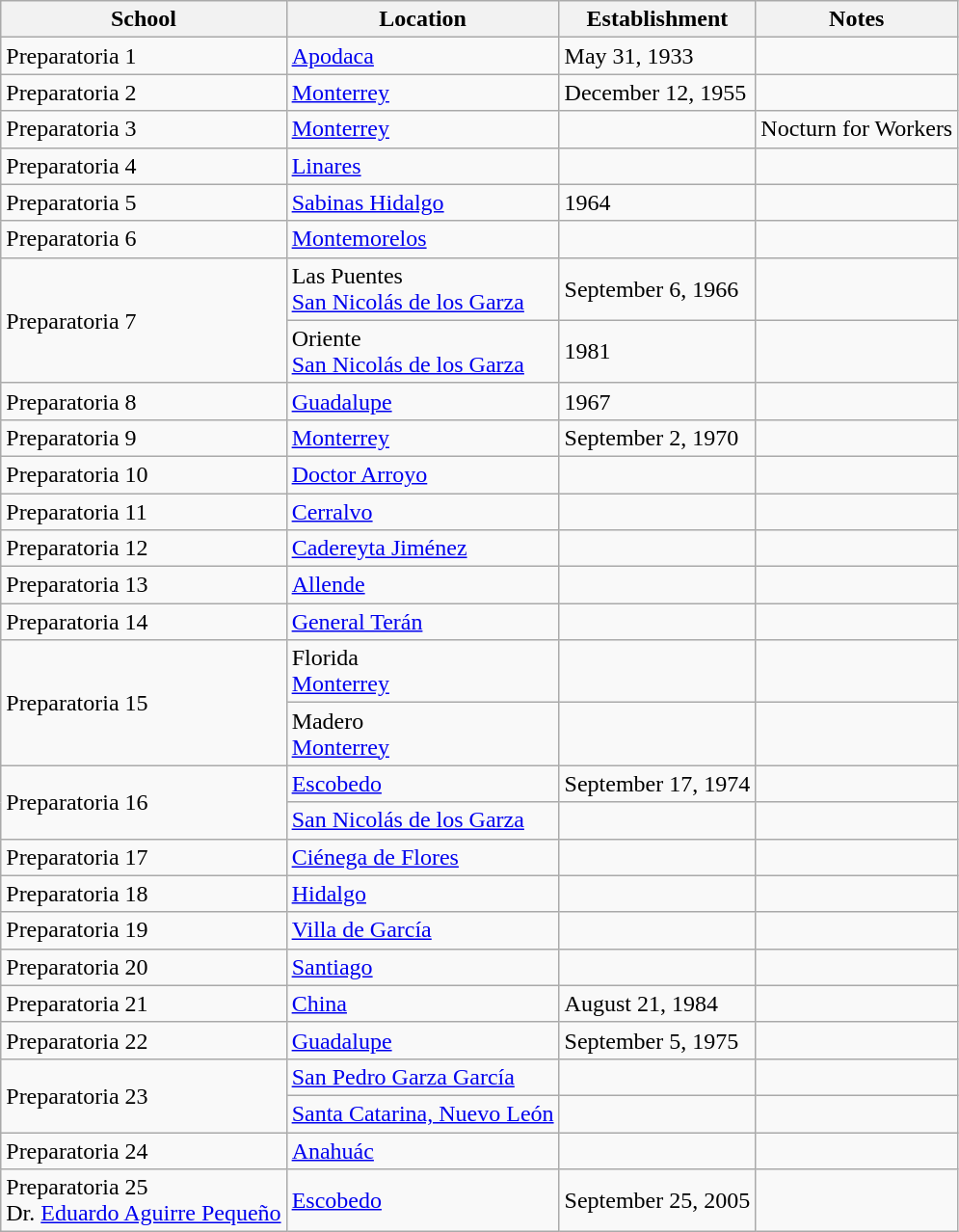<table class="wikitable">
<tr>
<th>School</th>
<th>Location</th>
<th>Establishment</th>
<th>Notes</th>
</tr>
<tr>
<td>Preparatoria 1</td>
<td><a href='#'>Apodaca</a></td>
<td>May 31, 1933</td>
<td></td>
</tr>
<tr>
<td>Preparatoria 2</td>
<td><a href='#'>Monterrey</a></td>
<td>December 12, 1955</td>
<td></td>
</tr>
<tr>
<td>Preparatoria 3</td>
<td><a href='#'>Monterrey</a></td>
<td></td>
<td>Nocturn for Workers</td>
</tr>
<tr>
<td>Preparatoria 4</td>
<td><a href='#'>Linares</a></td>
<td></td>
</tr>
<tr>
<td>Preparatoria 5</td>
<td><a href='#'>Sabinas Hidalgo</a></td>
<td>1964</td>
<td></td>
</tr>
<tr>
<td>Preparatoria 6</td>
<td><a href='#'>Montemorelos</a></td>
<td></td>
</tr>
<tr>
<td rowspan=2>Preparatoria 7</td>
<td>Las Puentes<br><a href='#'>San Nicolás de los Garza</a></td>
<td>September 6, 1966</td>
<td></td>
</tr>
<tr>
<td>Oriente<br><a href='#'>San Nicolás de los Garza</a></td>
<td>1981</td>
<td></td>
</tr>
<tr>
<td>Preparatoria 8</td>
<td><a href='#'>Guadalupe</a></td>
<td>1967</td>
<td></td>
</tr>
<tr>
<td>Preparatoria 9</td>
<td><a href='#'>Monterrey</a></td>
<td>September 2, 1970</td>
<td></td>
</tr>
<tr>
<td>Preparatoria 10</td>
<td><a href='#'>Doctor Arroyo</a></td>
<td></td>
<td></td>
</tr>
<tr>
<td>Preparatoria 11</td>
<td><a href='#'>Cerralvo</a></td>
<td></td>
<td></td>
</tr>
<tr>
<td>Preparatoria 12</td>
<td><a href='#'>Cadereyta Jiménez</a></td>
<td></td>
<td></td>
</tr>
<tr>
<td>Preparatoria 13</td>
<td><a href='#'>Allende</a></td>
<td></td>
<td></td>
</tr>
<tr>
<td>Preparatoria 14</td>
<td><a href='#'>General Terán</a></td>
<td></td>
<td></td>
</tr>
<tr>
<td rowspan=2>Preparatoria 15</td>
<td>Florida<br><a href='#'>Monterrey</a></td>
<td></td>
<td></td>
</tr>
<tr>
<td>Madero<br><a href='#'>Monterrey</a></td>
<td></td>
<td></td>
</tr>
<tr>
<td rowspan=2>Preparatoria 16</td>
<td><a href='#'>Escobedo</a></td>
<td>September 17, 1974</td>
<td></td>
</tr>
<tr>
<td><a href='#'>San Nicolás de los Garza</a></td>
<td></td>
<td></td>
</tr>
<tr>
<td>Preparatoria 17</td>
<td><a href='#'>Ciénega de Flores</a></td>
<td></td>
<td></td>
</tr>
<tr>
<td>Preparatoria 18</td>
<td><a href='#'>Hidalgo</a></td>
<td></td>
<td></td>
</tr>
<tr>
<td>Preparatoria 19</td>
<td><a href='#'>Villa de García</a></td>
<td></td>
<td></td>
</tr>
<tr>
<td>Preparatoria 20</td>
<td><a href='#'>Santiago</a></td>
<td></td>
<td></td>
</tr>
<tr>
<td>Preparatoria 21</td>
<td><a href='#'>China</a></td>
<td>August 21, 1984</td>
<td></td>
</tr>
<tr>
<td>Preparatoria 22</td>
<td><a href='#'>Guadalupe</a></td>
<td>September 5, 1975</td>
<td></td>
</tr>
<tr>
<td rowspan=2>Preparatoria 23</td>
<td><a href='#'>San Pedro Garza García</a></td>
<td></td>
<td></td>
</tr>
<tr>
<td><a href='#'>Santa Catarina, Nuevo León</a></td>
<td></td>
<td></td>
</tr>
<tr>
<td>Preparatoria 24</td>
<td><a href='#'>Anahuác</a></td>
<td></td>
<td></td>
</tr>
<tr>
<td>Preparatoria 25<br>Dr. <a href='#'>Eduardo Aguirre Pequeño</a></td>
<td><a href='#'>Escobedo</a></td>
<td>September 25, 2005</td>
<td></td>
</tr>
</table>
